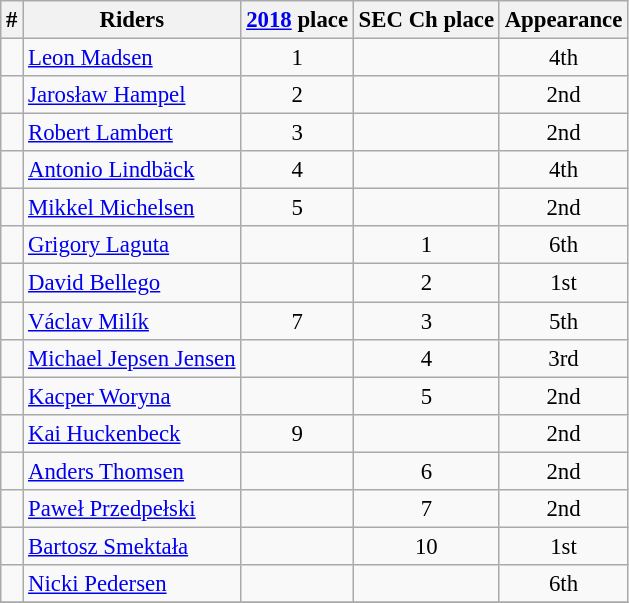<table class="wikitable" style="text-align: center; font-size: 95%">
<tr>
<th>#</th>
<th>Riders</th>
<th><a href='#'>2018</a> place</th>
<th>SEC Ch place</th>
<th>Appearance</th>
</tr>
<tr>
<td></td>
<td align=left> <a href='#'>Leon Madsen</a></td>
<td>1</td>
<td></td>
<td>4th</td>
</tr>
<tr>
<td></td>
<td align=left> <a href='#'>Jarosław Hampel</a></td>
<td>2</td>
<td></td>
<td>2nd</td>
</tr>
<tr>
<td></td>
<td align=left> <a href='#'>Robert Lambert</a></td>
<td>3</td>
<td></td>
<td>2nd</td>
</tr>
<tr>
<td></td>
<td align=left> <a href='#'>Antonio Lindbäck</a></td>
<td>4</td>
<td></td>
<td>4th</td>
</tr>
<tr>
<td></td>
<td align=left> <a href='#'>Mikkel Michelsen</a></td>
<td>5</td>
<td></td>
<td>2nd</td>
</tr>
<tr>
<td></td>
<td align=left> <a href='#'>Grigory Laguta</a></td>
<td></td>
<td>1</td>
<td>6th</td>
</tr>
<tr>
<td></td>
<td align=left> <a href='#'>David Bellego</a></td>
<td></td>
<td>2</td>
<td>1st</td>
</tr>
<tr>
<td></td>
<td align=left> <a href='#'>Václav Milík</a></td>
<td>7</td>
<td>3</td>
<td>5th</td>
</tr>
<tr>
<td></td>
<td align=left> <a href='#'>Michael Jepsen Jensen</a></td>
<td></td>
<td>4</td>
<td>3rd</td>
</tr>
<tr>
<td></td>
<td align=left> <a href='#'>Kacper Woryna</a></td>
<td></td>
<td>5</td>
<td>2nd</td>
</tr>
<tr>
<td></td>
<td align=left> <a href='#'>Kai Huckenbeck</a></td>
<td>9</td>
<td></td>
<td>2nd</td>
</tr>
<tr>
<td></td>
<td align=left> <a href='#'>Anders Thomsen</a></td>
<td></td>
<td>6</td>
<td>2nd</td>
</tr>
<tr>
<td></td>
<td align=left> <a href='#'>Paweł Przedpełski</a></td>
<td></td>
<td>7</td>
<td>2nd</td>
</tr>
<tr>
<td></td>
<td align=left> <a href='#'>Bartosz Smektała</a></td>
<td></td>
<td>10</td>
<td>1st</td>
</tr>
<tr>
<td></td>
<td align=left> <a href='#'>Nicki Pedersen</a></td>
<td></td>
<td></td>
<td>6th</td>
</tr>
<tr>
</tr>
</table>
